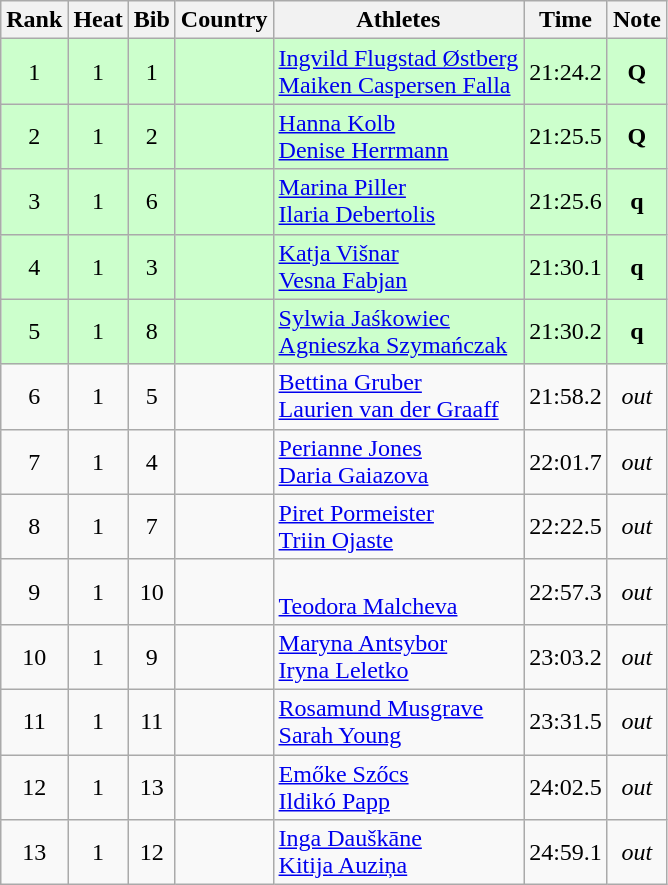<table class="wikitable sortable" style="text-align:center">
<tr>
<th>Rank</th>
<th>Heat</th>
<th>Bib</th>
<th>Country</th>
<th>Athletes</th>
<th>Time</th>
<th>Note</th>
</tr>
<tr bgcolor=ccffcc>
<td>1</td>
<td>1</td>
<td>1</td>
<td align=left></td>
<td align=left><a href='#'>Ingvild Flugstad Østberg</a><br><a href='#'>Maiken Caspersen Falla</a></td>
<td>21:24.2</td>
<td><strong>Q</strong></td>
</tr>
<tr bgcolor=ccffcc>
<td>2</td>
<td>1</td>
<td>2</td>
<td align=left></td>
<td align=left><a href='#'>Hanna Kolb</a><br><a href='#'>Denise Herrmann</a></td>
<td>21:25.5</td>
<td><strong>Q</strong></td>
</tr>
<tr bgcolor=ccffcc>
<td>3</td>
<td>1</td>
<td>6</td>
<td align=left></td>
<td align=left><a href='#'>Marina Piller</a><br><a href='#'>Ilaria Debertolis</a></td>
<td>21:25.6</td>
<td><strong>q</strong></td>
</tr>
<tr bgcolor=ccffcc>
<td>4</td>
<td>1</td>
<td>3</td>
<td align=left></td>
<td align=left><a href='#'>Katja Višnar</a><br><a href='#'>Vesna Fabjan</a></td>
<td>21:30.1</td>
<td><strong>q</strong></td>
</tr>
<tr bgcolor=ccffcc>
<td>5</td>
<td>1</td>
<td>8</td>
<td align=left></td>
<td align=left><a href='#'>Sylwia Jaśkowiec</a><br><a href='#'>Agnieszka Szymańczak</a></td>
<td>21:30.2</td>
<td><strong>q</strong></td>
</tr>
<tr>
<td>6</td>
<td>1</td>
<td>5</td>
<td align=left></td>
<td align=left><a href='#'>Bettina Gruber</a><br><a href='#'>Laurien van der Graaff</a></td>
<td>21:58.2</td>
<td><em>out</em></td>
</tr>
<tr>
<td>7</td>
<td>1</td>
<td>4</td>
<td align=left></td>
<td align=left><a href='#'>Perianne Jones</a><br><a href='#'>Daria Gaiazova</a></td>
<td>22:01.7</td>
<td><em>out</em></td>
</tr>
<tr>
<td>8</td>
<td>1</td>
<td>7</td>
<td align=left></td>
<td align=left><a href='#'>Piret Pormeister</a><br><a href='#'>Triin Ojaste</a></td>
<td>22:22.5</td>
<td><em>out</em></td>
</tr>
<tr>
<td>9</td>
<td>1</td>
<td>10</td>
<td align=left></td>
<td align=left><br><a href='#'>Teodora Malcheva</a></td>
<td>22:57.3</td>
<td><em>out</em></td>
</tr>
<tr>
<td>10</td>
<td>1</td>
<td>9</td>
<td align=left></td>
<td align=left><a href='#'>Maryna Antsybor</a><br><a href='#'>Iryna Leletko</a></td>
<td>23:03.2</td>
<td><em>out</em></td>
</tr>
<tr>
<td>11</td>
<td>1</td>
<td>11</td>
<td align=left></td>
<td align=left><a href='#'>Rosamund Musgrave</a><br><a href='#'>Sarah Young</a></td>
<td>23:31.5</td>
<td><em>out</em></td>
</tr>
<tr>
<td>12</td>
<td>1</td>
<td>13</td>
<td align=left></td>
<td align=left><a href='#'>Emőke Szőcs</a><br><a href='#'>Ildikó Papp</a></td>
<td>24:02.5</td>
<td><em>out</em></td>
</tr>
<tr>
<td>13</td>
<td>1</td>
<td>12</td>
<td align=left></td>
<td align=left><a href='#'>Inga Dauškāne</a><br><a href='#'>Kitija Auziņa</a></td>
<td>24:59.1</td>
<td><em>out</em></td>
</tr>
</table>
